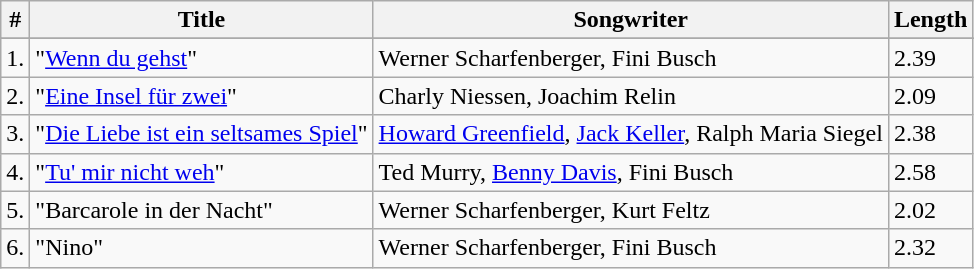<table class="wikitable">
<tr>
<th>#</th>
<th>Title</th>
<th>Songwriter</th>
<th>Length</th>
</tr>
<tr bgcolor="#ebf5ff">
</tr>
<tr>
<td>1.</td>
<td>"<a href='#'>Wenn du gehst</a>"</td>
<td>Werner Scharfenberger, Fini Busch</td>
<td>2.39</td>
</tr>
<tr>
<td>2.</td>
<td>"<a href='#'>Eine Insel für zwei</a>"</td>
<td>Charly Niessen, Joachim Relin</td>
<td>2.09</td>
</tr>
<tr>
<td>3.</td>
<td>"<a href='#'>Die Liebe ist ein seltsames Spiel</a>"</td>
<td><a href='#'>Howard Greenfield</a>, <a href='#'>Jack Keller</a>, Ralph Maria Siegel</td>
<td>2.38</td>
</tr>
<tr>
<td>4.</td>
<td>"<a href='#'>Tu' mir nicht weh</a>"</td>
<td>Ted Murry, <a href='#'>Benny Davis</a>, Fini Busch</td>
<td>2.58</td>
</tr>
<tr>
<td>5.</td>
<td>"Barcarole in der Nacht"</td>
<td>Werner Scharfenberger, Kurt Feltz</td>
<td>2.02</td>
</tr>
<tr>
<td>6.</td>
<td>"Nino"</td>
<td>Werner Scharfenberger, Fini Busch</td>
<td>2.32</td>
</tr>
</table>
